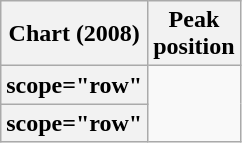<table class="wikitable sortable plainrowheaders">
<tr>
<th scope="col">Chart (2008)</th>
<th scope="col">Peak<br>position</th>
</tr>
<tr>
<th>scope="row" </th>
</tr>
<tr>
<th>scope="row" </th>
</tr>
</table>
